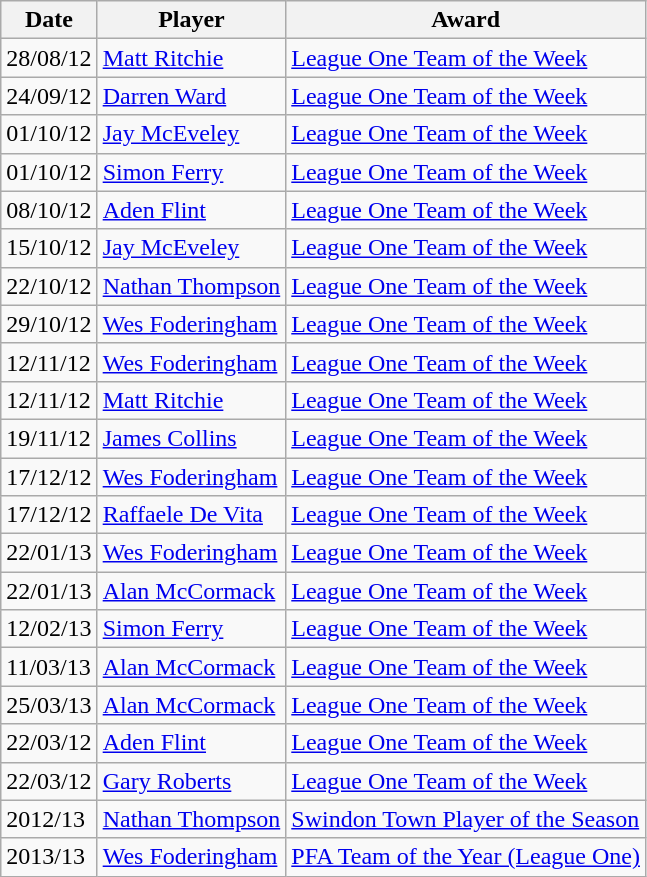<table class="wikitable">
<tr>
<th>Date</th>
<th>Player</th>
<th>Award</th>
</tr>
<tr>
<td>28/08/12</td>
<td> <a href='#'>Matt Ritchie</a></td>
<td><a href='#'>League One Team of the Week</a></td>
</tr>
<tr>
<td>24/09/12</td>
<td> <a href='#'>Darren Ward</a></td>
<td><a href='#'>League One Team of the Week</a></td>
</tr>
<tr>
<td>01/10/12</td>
<td> <a href='#'>Jay McEveley</a></td>
<td><a href='#'>League One Team of the Week</a></td>
</tr>
<tr>
<td>01/10/12</td>
<td> <a href='#'>Simon Ferry</a></td>
<td><a href='#'>League One Team of the Week</a></td>
</tr>
<tr>
<td>08/10/12</td>
<td> <a href='#'>Aden Flint</a></td>
<td><a href='#'>League One Team of the Week</a></td>
</tr>
<tr>
<td>15/10/12</td>
<td> <a href='#'>Jay McEveley</a></td>
<td><a href='#'>League One Team of the Week</a></td>
</tr>
<tr>
<td>22/10/12</td>
<td> <a href='#'>Nathan Thompson</a></td>
<td><a href='#'>League One Team of the Week</a></td>
</tr>
<tr>
<td>29/10/12</td>
<td> <a href='#'>Wes Foderingham</a></td>
<td><a href='#'>League One Team of the Week</a></td>
</tr>
<tr>
<td>12/11/12</td>
<td> <a href='#'>Wes Foderingham</a></td>
<td><a href='#'>League One Team of the Week</a></td>
</tr>
<tr>
<td>12/11/12</td>
<td> <a href='#'>Matt Ritchie</a></td>
<td><a href='#'>League One Team of the Week</a></td>
</tr>
<tr>
<td>19/11/12</td>
<td> <a href='#'>James Collins</a></td>
<td><a href='#'>League One Team of the Week</a></td>
</tr>
<tr>
<td>17/12/12</td>
<td> <a href='#'>Wes Foderingham</a></td>
<td><a href='#'>League One Team of the Week</a></td>
</tr>
<tr>
<td>17/12/12</td>
<td> <a href='#'>Raffaele De Vita</a></td>
<td><a href='#'>League One Team of the Week</a></td>
</tr>
<tr>
<td>22/01/13</td>
<td> <a href='#'>Wes Foderingham</a></td>
<td><a href='#'>League One Team of the Week</a></td>
</tr>
<tr>
<td>22/01/13</td>
<td> <a href='#'>Alan McCormack</a></td>
<td><a href='#'>League One Team of the Week</a></td>
</tr>
<tr>
<td>12/02/13</td>
<td> <a href='#'>Simon Ferry</a></td>
<td><a href='#'>League One Team of the Week</a></td>
</tr>
<tr>
<td>11/03/13</td>
<td> <a href='#'>Alan McCormack</a></td>
<td><a href='#'>League One Team of the Week</a></td>
</tr>
<tr>
<td>25/03/13</td>
<td> <a href='#'>Alan McCormack</a></td>
<td><a href='#'>League One Team of the Week</a></td>
</tr>
<tr>
<td>22/03/12</td>
<td> <a href='#'>Aden Flint</a></td>
<td><a href='#'>League One Team of the Week</a></td>
</tr>
<tr>
<td>22/03/12</td>
<td> <a href='#'>Gary Roberts</a></td>
<td><a href='#'>League One Team of the Week</a></td>
</tr>
<tr>
<td>2012/13</td>
<td> <a href='#'>Nathan Thompson</a></td>
<td><a href='#'>Swindon Town Player of the Season</a></td>
</tr>
<tr>
<td>2013/13</td>
<td> <a href='#'>Wes Foderingham</a></td>
<td><a href='#'>PFA Team of the Year (League One)</a></td>
</tr>
</table>
